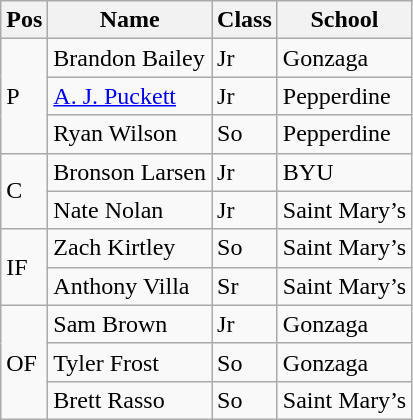<table class=wikitable>
<tr>
<th>Pos</th>
<th>Name</th>
<th>Class</th>
<th>School</th>
</tr>
<tr>
<td rowspan=3>P</td>
<td>Brandon Bailey</td>
<td>Jr</td>
<td>Gonzaga</td>
</tr>
<tr>
<td><a href='#'>A. J. Puckett</a></td>
<td>Jr</td>
<td>Pepperdine</td>
</tr>
<tr>
<td>Ryan Wilson</td>
<td>So</td>
<td>Pepperdine</td>
</tr>
<tr>
<td rowspan=2>C</td>
<td>Bronson Larsen</td>
<td>Jr</td>
<td>BYU</td>
</tr>
<tr>
<td>Nate Nolan</td>
<td>Jr</td>
<td>Saint Mary’s</td>
</tr>
<tr>
<td rowspan=2>IF</td>
<td>Zach Kirtley</td>
<td>So</td>
<td>Saint Mary’s</td>
</tr>
<tr>
<td>Anthony Villa</td>
<td>Sr</td>
<td>Saint Mary’s</td>
</tr>
<tr>
<td rowspan=3>OF</td>
<td>Sam Brown</td>
<td>Jr</td>
<td>Gonzaga</td>
</tr>
<tr>
<td>Tyler Frost</td>
<td>So</td>
<td>Gonzaga</td>
</tr>
<tr>
<td>Brett Rasso</td>
<td>So</td>
<td>Saint Mary’s</td>
</tr>
</table>
